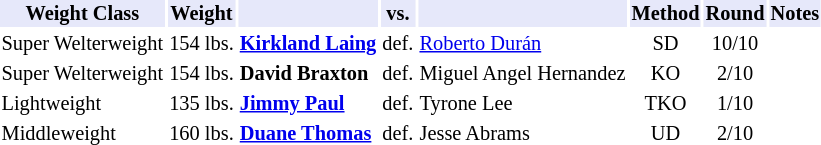<table class="toccolours" style="font-size: 85%;">
<tr>
<th style="background:#e6e8fa; color:#000; text-align:center;">Weight Class</th>
<th style="background:#e6e8fa; color:#000; text-align:center;">Weight</th>
<th style="background:#e6e8fa; color:#000; text-align:center;"></th>
<th style="background:#e6e8fa; color:#000; text-align:center;">vs.</th>
<th style="background:#e6e8fa; color:#000; text-align:center;"></th>
<th style="background:#e6e8fa; color:#000; text-align:center;">Method</th>
<th style="background:#e6e8fa; color:#000; text-align:center;">Round</th>
<th style="background:#e6e8fa; color:#000; text-align:center;">Notes</th>
</tr>
<tr>
<td>Super Welterweight</td>
<td>154 lbs.</td>
<td><strong><a href='#'>Kirkland Laing</a></strong></td>
<td>def.</td>
<td><a href='#'>Roberto Durán</a></td>
<td align=center>SD</td>
<td align=center>10/10</td>
</tr>
<tr>
<td>Super Welterweight</td>
<td>154 lbs.</td>
<td><strong>David Braxton</strong></td>
<td>def.</td>
<td>Miguel Angel Hernandez</td>
<td align=center>KO</td>
<td align=center>2/10</td>
</tr>
<tr>
<td>Lightweight</td>
<td>135 lbs.</td>
<td><strong><a href='#'>Jimmy Paul</a></strong></td>
<td>def.</td>
<td>Tyrone Lee</td>
<td align=center>TKO</td>
<td align=center>1/10</td>
</tr>
<tr>
<td>Middleweight</td>
<td>160 lbs.</td>
<td><strong><a href='#'>Duane Thomas</a></strong></td>
<td>def.</td>
<td>Jesse Abrams</td>
<td align=center>UD</td>
<td align=center>2/10</td>
</tr>
</table>
